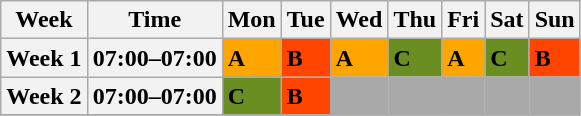<table class="wikitable">
<tr>
<th>Week</th>
<th>Time</th>
<th>Mon</th>
<th>Tue</th>
<th>Wed</th>
<th>Thu</th>
<th>Fri</th>
<th>Sat</th>
<th>Sun</th>
</tr>
<tr>
<th>Week 1</th>
<th>07:00–07:00</th>
<td style="background: orange;"><strong>A</strong></td>
<td style="background: orangered;"><strong>B</strong></td>
<td style="background: orange;"><strong>A</strong></td>
<td style="background: olivedrab;"><strong>C</strong></td>
<td style="background: orange;"><strong>A</strong></td>
<td style="background: olivedrab;"><strong>C</strong></td>
<td style="background: orangered;"><strong>B</strong></td>
</tr>
<tr>
<th>Week 2</th>
<th>07:00–07:00</th>
<td style="background: olivedrab;"><strong>C</strong></td>
<td style="background: orangered;"><strong>B</strong></td>
<td style="background: darkgrey;"></td>
<td style="background: darkgrey;"></td>
<td style="background: darkgrey;"></td>
<td style="background: darkgrey;"></td>
<td style="background: darkgrey;"></td>
</tr>
<tr>
</tr>
</table>
